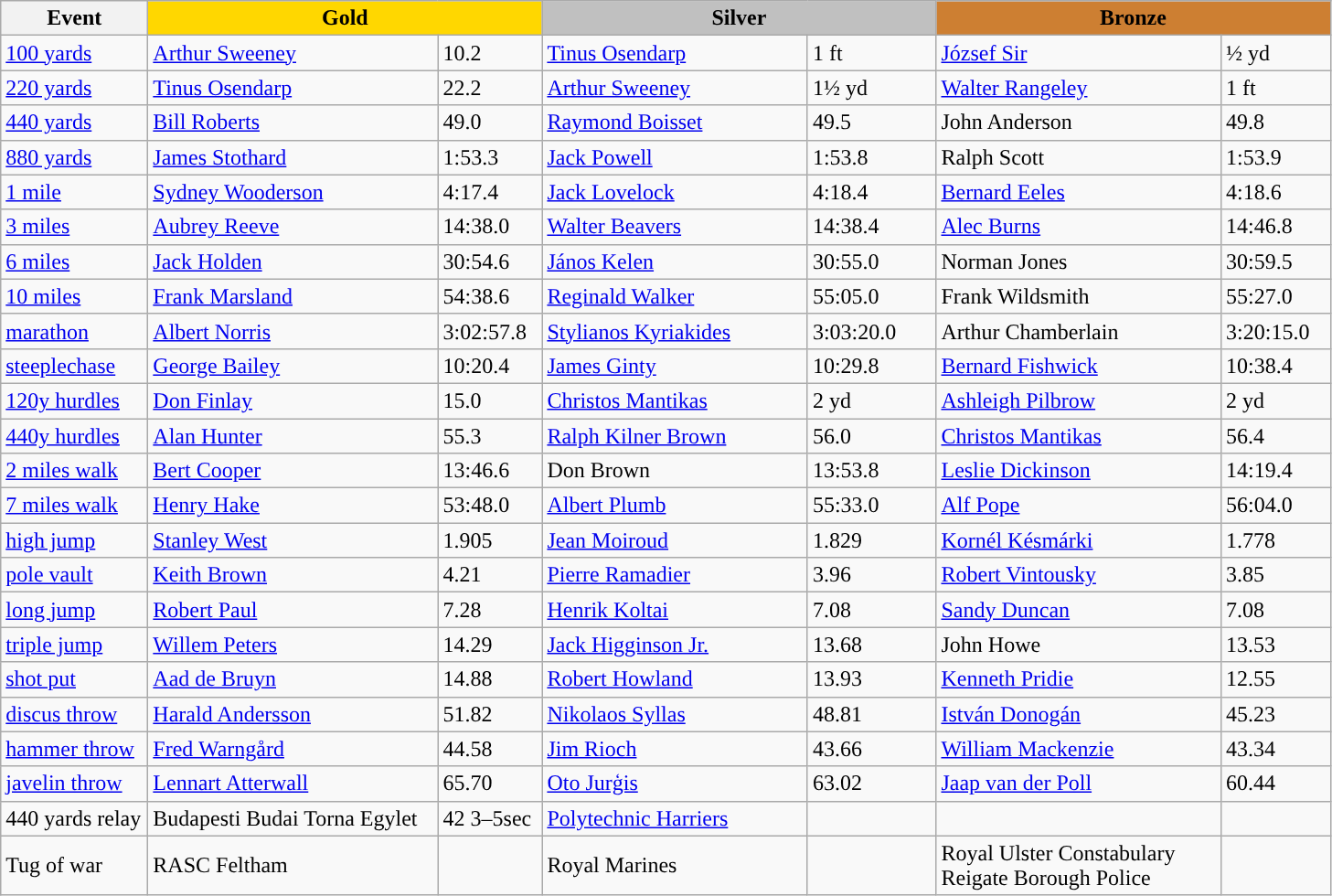<table class="wikitable" style="text-align:left">
<tr>
<th width=100>Event</th>
<th colspan="2" width="280" style="background:gold;">Gold</th>
<th colspan="2" width="280" style="background:silver;">Silver</th>
<th colspan="2" width="280" style="background:#CD7F32;">Bronze</th>
</tr>
<tr>
<td><a href='#'>100 yards</a></td>
<td><a href='#'>Arthur Sweeney</a></td>
<td>10.2</td>
<td> <a href='#'>Tinus Osendarp</a></td>
<td>1 ft</td>
<td> <a href='#'>József Sir</a></td>
<td>½ yd</td>
</tr>
<tr>
<td><a href='#'>220 yards</a></td>
<td> <a href='#'>Tinus Osendarp</a></td>
<td>22.2</td>
<td><a href='#'>Arthur Sweeney</a></td>
<td>1½ yd</td>
<td><a href='#'>Walter Rangeley</a></td>
<td>1 ft</td>
</tr>
<tr>
<td><a href='#'>440 yards</a></td>
<td><a href='#'>Bill Roberts</a></td>
<td>49.0</td>
<td> <a href='#'>Raymond Boisset</a></td>
<td>49.5</td>
<td>John Anderson</td>
<td>49.8</td>
</tr>
<tr>
<td><a href='#'>880 yards</a></td>
<td> <a href='#'>James Stothard</a></td>
<td>1:53.3</td>
<td><a href='#'>Jack Powell</a></td>
<td>1:53.8</td>
<td>Ralph Scott</td>
<td>1:53.9</td>
</tr>
<tr>
<td><a href='#'>1 mile</a></td>
<td><a href='#'>Sydney Wooderson</a></td>
<td>4:17.4</td>
<td> <a href='#'>Jack Lovelock</a></td>
<td>4:18.4</td>
<td><a href='#'>Bernard Eeles</a></td>
<td>4:18.6</td>
</tr>
<tr>
<td><a href='#'>3 miles</a></td>
<td><a href='#'>Aubrey Reeve</a></td>
<td>14:38.0</td>
<td><a href='#'>Walter Beavers</a></td>
<td>14:38.4</td>
<td><a href='#'>Alec Burns</a></td>
<td>14:46.8</td>
</tr>
<tr>
<td><a href='#'>6 miles</a></td>
<td><a href='#'>Jack Holden</a></td>
<td>30:54.6</td>
<td> <a href='#'>János Kelen</a></td>
<td>30:55.0</td>
<td>Norman Jones</td>
<td>30:59.5</td>
</tr>
<tr>
<td><a href='#'>10 miles</a></td>
<td><a href='#'>Frank Marsland</a></td>
<td>54:38.6</td>
<td><a href='#'>Reginald Walker</a></td>
<td>55:05.0</td>
<td>Frank Wildsmith</td>
<td>55:27.0</td>
</tr>
<tr>
<td><a href='#'>marathon</a></td>
<td><a href='#'>Albert Norris</a></td>
<td>3:02:57.8</td>
<td> <a href='#'>Stylianos Kyriakides</a></td>
<td>3:03:20.0</td>
<td>Arthur Chamberlain</td>
<td>3:20:15.0</td>
</tr>
<tr>
<td><a href='#'>steeplechase</a></td>
<td><a href='#'>George Bailey</a></td>
<td>10:20.4</td>
<td><a href='#'>James Ginty</a></td>
<td>10:29.8</td>
<td><a href='#'>Bernard Fishwick</a></td>
<td>10:38.4</td>
</tr>
<tr>
<td><a href='#'>120y hurdles</a></td>
<td><a href='#'>Don Finlay</a></td>
<td>15.0</td>
<td> <a href='#'>Christos Mantikas</a></td>
<td>2 yd</td>
<td><a href='#'>Ashleigh Pilbrow</a></td>
<td>2 yd</td>
</tr>
<tr>
<td><a href='#'>440y hurdles</a></td>
<td> <a href='#'>Alan Hunter</a></td>
<td>55.3</td>
<td><a href='#'>Ralph Kilner Brown</a></td>
<td>56.0</td>
<td> <a href='#'>Christos Mantikas</a></td>
<td>56.4</td>
</tr>
<tr>
<td><a href='#'>2 miles walk</a></td>
<td><a href='#'>Bert Cooper</a></td>
<td>13:46.6</td>
<td>Don Brown</td>
<td>13:53.8</td>
<td><a href='#'>Leslie Dickinson</a></td>
<td>14:19.4</td>
</tr>
<tr>
<td><a href='#'>7 miles walk</a></td>
<td><a href='#'>Henry Hake</a></td>
<td>53:48.0</td>
<td><a href='#'>Albert Plumb</a></td>
<td>55:33.0</td>
<td><a href='#'>Alf Pope</a></td>
<td>56:04.0</td>
</tr>
<tr>
<td><a href='#'>high jump</a></td>
<td><a href='#'>Stanley West</a></td>
<td>1.905</td>
<td> <a href='#'>Jean Moiroud</a></td>
<td>1.829</td>
<td> <a href='#'>Kornél Késmárki</a></td>
<td>1.778</td>
</tr>
<tr>
<td><a href='#'>pole vault</a></td>
<td> <a href='#'>Keith Brown</a></td>
<td>4.21</td>
<td> <a href='#'>Pierre Ramadier</a></td>
<td>3.96</td>
<td> <a href='#'>Robert Vintousky</a></td>
<td>3.85</td>
</tr>
<tr>
<td><a href='#'>long jump</a></td>
<td> <a href='#'>Robert Paul</a></td>
<td>7.28</td>
<td> <a href='#'>Henrik Koltai</a></td>
<td>7.08</td>
<td><a href='#'>Sandy Duncan</a></td>
<td>7.08</td>
</tr>
<tr>
<td><a href='#'>triple jump</a></td>
<td> <a href='#'>Willem Peters</a></td>
<td>14.29</td>
<td><a href='#'>Jack Higginson Jr.</a></td>
<td>13.68</td>
<td>John Howe</td>
<td>13.53</td>
</tr>
<tr>
<td><a href='#'>shot put</a></td>
<td> <a href='#'>Aad de Bruyn</a></td>
<td>14.88</td>
<td><a href='#'>Robert Howland</a></td>
<td>13.93</td>
<td><a href='#'>Kenneth Pridie</a></td>
<td>12.55</td>
</tr>
<tr>
<td><a href='#'>discus throw</a></td>
<td> <a href='#'>Harald Andersson</a></td>
<td>51.82</td>
<td> <a href='#'>Nikolaos Syllas</a></td>
<td>48.81</td>
<td> <a href='#'>István Donogán</a></td>
<td>45.23</td>
</tr>
<tr>
<td><a href='#'>hammer throw</a></td>
<td> <a href='#'>Fred Warngård</a></td>
<td>44.58</td>
<td> <a href='#'>Jim Rioch</a></td>
<td>43.66</td>
<td> <a href='#'>William Mackenzie</a></td>
<td>43.34</td>
</tr>
<tr>
<td><a href='#'>javelin throw</a></td>
<td> <a href='#'>Lennart Atterwall</a></td>
<td>65.70</td>
<td> <a href='#'>Oto Jurģis</a></td>
<td>63.02</td>
<td> <a href='#'>Jaap van der Poll</a></td>
<td>60.44</td>
</tr>
<tr>
<td>440 yards relay</td>
<td>Budapesti Budai Torna Egylet</td>
<td>42 3–5sec</td>
<td><a href='#'>Polytechnic Harriers</a></td>
<td></td>
<td></td>
<td></td>
</tr>
<tr>
<td>Tug of war</td>
<td>RASC Feltham</td>
<td></td>
<td>Royal Marines</td>
<td></td>
<td>Royal Ulster Constabulary<br>Reigate Borough Police</td>
</tr>
</table>
